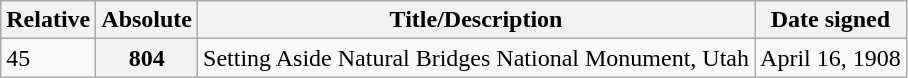<table class="wikitable">
<tr>
<th>Relative </th>
<th>Absolute </th>
<th>Title/Description</th>
<th>Date signed</th>
</tr>
<tr>
<td>45</td>
<th>804</th>
<td>Setting Aside Natural Bridges National Monument, Utah</td>
<td>April 16, 1908</td>
</tr>
</table>
